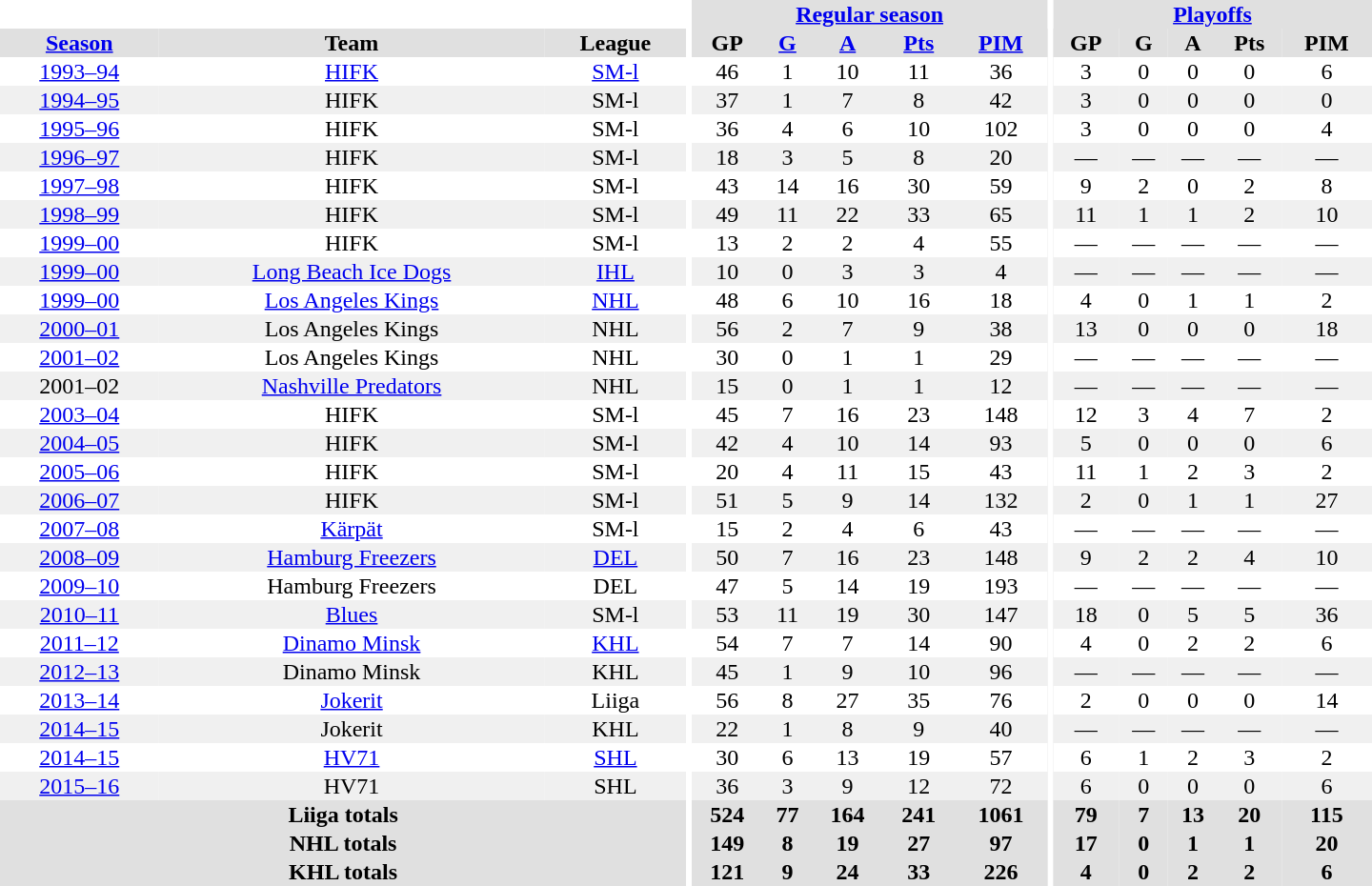<table border="0" cellpadding="1" cellspacing="0" style="text-align:center; width:60em">
<tr bgcolor="#e0e0e0">
<th colspan="3" bgcolor="#ffffff"></th>
<th rowspan="99" bgcolor="#ffffff"></th>
<th colspan="5"><a href='#'>Regular season</a></th>
<th rowspan="99" bgcolor="#ffffff"></th>
<th colspan="5"><a href='#'>Playoffs</a></th>
</tr>
<tr bgcolor="#e0e0e0">
<th><a href='#'>Season</a></th>
<th>Team</th>
<th>League</th>
<th>GP</th>
<th><a href='#'>G</a></th>
<th><a href='#'>A</a></th>
<th><a href='#'>Pts</a></th>
<th><a href='#'>PIM</a></th>
<th>GP</th>
<th>G</th>
<th>A</th>
<th>Pts</th>
<th>PIM</th>
</tr>
<tr style="text-align:center;">
<td><a href='#'>1993–94</a></td>
<td><a href='#'>HIFK</a></td>
<td><a href='#'>SM-l</a></td>
<td>46</td>
<td>1</td>
<td>10</td>
<td>11</td>
<td>36</td>
<td>3</td>
<td>0</td>
<td>0</td>
<td>0</td>
<td>6</td>
</tr>
<tr style="text-align:center; background:#f0f0f0; text-align:center;">
<td><a href='#'>1994–95</a></td>
<td>HIFK</td>
<td>SM-l</td>
<td>37</td>
<td>1</td>
<td>7</td>
<td>8</td>
<td>42</td>
<td>3</td>
<td>0</td>
<td>0</td>
<td>0</td>
<td>0</td>
</tr>
<tr style="text-align:center; text-align:center;">
<td><a href='#'>1995–96</a></td>
<td>HIFK</td>
<td>SM-l</td>
<td>36</td>
<td>4</td>
<td>6</td>
<td>10</td>
<td>102</td>
<td>3</td>
<td>0</td>
<td>0</td>
<td>0</td>
<td>4</td>
</tr>
<tr style="text-align:center; background:#f0f0f0;">
<td><a href='#'>1996–97</a></td>
<td>HIFK</td>
<td>SM-l</td>
<td>18</td>
<td>3</td>
<td>5</td>
<td>8</td>
<td>20</td>
<td>—</td>
<td>—</td>
<td>—</td>
<td>—</td>
<td>—</td>
</tr>
<tr style="text-align:center; text-align:center;">
<td><a href='#'>1997–98</a></td>
<td>HIFK</td>
<td>SM-l</td>
<td>43</td>
<td>14</td>
<td>16</td>
<td>30</td>
<td>59</td>
<td>9</td>
<td>2</td>
<td>0</td>
<td>2</td>
<td>8</td>
</tr>
<tr style="text-align:center; background:#f0f0f0; text-align:center;">
<td><a href='#'>1998–99</a></td>
<td>HIFK</td>
<td>SM-l</td>
<td>49</td>
<td>11</td>
<td>22</td>
<td>33</td>
<td>65</td>
<td>11</td>
<td>1</td>
<td>1</td>
<td>2</td>
<td>10</td>
</tr>
<tr style="text-align:center;">
<td><a href='#'>1999–00</a></td>
<td>HIFK</td>
<td>SM-l</td>
<td>13</td>
<td>2</td>
<td>2</td>
<td>4</td>
<td>55</td>
<td>—</td>
<td>—</td>
<td>—</td>
<td>—</td>
<td>—</td>
</tr>
<tr style="text-align:center; background:#f0f0f0;">
<td><a href='#'>1999–00</a></td>
<td><a href='#'>Long Beach Ice Dogs</a></td>
<td><a href='#'>IHL</a></td>
<td>10</td>
<td>0</td>
<td>3</td>
<td>3</td>
<td>4</td>
<td>—</td>
<td>—</td>
<td>—</td>
<td>—</td>
<td>—</td>
</tr>
<tr style="text-align:center;">
<td><a href='#'>1999–00</a></td>
<td><a href='#'>Los Angeles Kings</a></td>
<td><a href='#'>NHL</a></td>
<td>48</td>
<td>6</td>
<td>10</td>
<td>16</td>
<td>18</td>
<td>4</td>
<td>0</td>
<td>1</td>
<td>1</td>
<td>2</td>
</tr>
<tr style="text-align:center; background:#f0f0f0;">
<td><a href='#'>2000–01</a></td>
<td>Los Angeles Kings</td>
<td>NHL</td>
<td>56</td>
<td>2</td>
<td>7</td>
<td>9</td>
<td>38</td>
<td>13</td>
<td>0</td>
<td>0</td>
<td>0</td>
<td>18</td>
</tr>
<tr style="text-align:center;">
<td><a href='#'>2001–02</a></td>
<td>Los Angeles Kings</td>
<td>NHL</td>
<td>30</td>
<td>0</td>
<td>1</td>
<td>1</td>
<td>29</td>
<td>—</td>
<td>—</td>
<td>—</td>
<td>—</td>
<td>—</td>
</tr>
<tr style="text-align:center; background:#f0f0f0;">
<td>2001–02</td>
<td><a href='#'>Nashville Predators</a></td>
<td>NHL</td>
<td>15</td>
<td>0</td>
<td>1</td>
<td>1</td>
<td>12</td>
<td>—</td>
<td>—</td>
<td>—</td>
<td>—</td>
<td>—</td>
</tr>
<tr style="text-align:center; text-align:center;">
<td><a href='#'>2003–04</a></td>
<td>HIFK</td>
<td>SM-l</td>
<td>45</td>
<td>7</td>
<td>16</td>
<td>23</td>
<td>148</td>
<td>12</td>
<td>3</td>
<td>4</td>
<td>7</td>
<td>2</td>
</tr>
<tr style="text-align:center; background:#f0f0f0; text-align:center;">
<td><a href='#'>2004–05</a></td>
<td>HIFK</td>
<td>SM-l</td>
<td>42</td>
<td>4</td>
<td>10</td>
<td>14</td>
<td>93</td>
<td>5</td>
<td>0</td>
<td>0</td>
<td>0</td>
<td>6</td>
</tr>
<tr style="text-align:center; text-align:center;">
<td><a href='#'>2005–06</a></td>
<td>HIFK</td>
<td>SM-l</td>
<td>20</td>
<td>4</td>
<td>11</td>
<td>15</td>
<td>43</td>
<td>11</td>
<td>1</td>
<td>2</td>
<td>3</td>
<td>2</td>
</tr>
<tr style="text-align:center; background:#f0f0f0; text-align:center;">
<td><a href='#'>2006–07</a></td>
<td>HIFK</td>
<td>SM-l</td>
<td>51</td>
<td>5</td>
<td>9</td>
<td>14</td>
<td>132</td>
<td>2</td>
<td>0</td>
<td>1</td>
<td>1</td>
<td>27</td>
</tr>
<tr style="text-align:center;">
<td><a href='#'>2007–08</a></td>
<td><a href='#'>Kärpät</a></td>
<td>SM-l</td>
<td>15</td>
<td>2</td>
<td>4</td>
<td>6</td>
<td>43</td>
<td>—</td>
<td>—</td>
<td>—</td>
<td>—</td>
<td>—</td>
</tr>
<tr style="text-align:center; background:#f0f0f0;">
<td><a href='#'>2008–09</a></td>
<td><a href='#'>Hamburg Freezers</a></td>
<td><a href='#'>DEL</a></td>
<td>50</td>
<td>7</td>
<td>16</td>
<td>23</td>
<td>148</td>
<td>9</td>
<td>2</td>
<td>2</td>
<td>4</td>
<td>10</td>
</tr>
<tr style="text-align:center;">
<td><a href='#'>2009–10</a></td>
<td>Hamburg Freezers</td>
<td>DEL</td>
<td>47</td>
<td>5</td>
<td>14</td>
<td>19</td>
<td>193</td>
<td>—</td>
<td>—</td>
<td>—</td>
<td>—</td>
<td>—</td>
</tr>
<tr style="text-align:center; background:#f0f0f0;">
<td><a href='#'>2010–11</a></td>
<td><a href='#'>Blues</a></td>
<td>SM-l</td>
<td>53</td>
<td>11</td>
<td>19</td>
<td>30</td>
<td>147</td>
<td>18</td>
<td>0</td>
<td>5</td>
<td>5</td>
<td>36</td>
</tr>
<tr style="text-align:center;">
<td><a href='#'>2011–12</a></td>
<td><a href='#'>Dinamo Minsk</a></td>
<td><a href='#'>KHL</a></td>
<td>54</td>
<td>7</td>
<td>7</td>
<td>14</td>
<td>90</td>
<td>4</td>
<td>0</td>
<td>2</td>
<td>2</td>
<td>6</td>
</tr>
<tr style="text-align:center; background:#f0f0f0;">
<td><a href='#'>2012–13</a></td>
<td>Dinamo Minsk</td>
<td>KHL</td>
<td>45</td>
<td>1</td>
<td>9</td>
<td>10</td>
<td>96</td>
<td>—</td>
<td>—</td>
<td>—</td>
<td>—</td>
<td>—</td>
</tr>
<tr style="text-align:center;">
<td><a href='#'>2013–14</a></td>
<td><a href='#'>Jokerit</a></td>
<td>Liiga</td>
<td>56</td>
<td>8</td>
<td>27</td>
<td>35</td>
<td>76</td>
<td>2</td>
<td>0</td>
<td>0</td>
<td>0</td>
<td>14</td>
</tr>
<tr style="text-align:center; background:#f0f0f0;">
<td><a href='#'>2014–15</a></td>
<td>Jokerit</td>
<td>KHL</td>
<td>22</td>
<td>1</td>
<td>8</td>
<td>9</td>
<td>40</td>
<td>—</td>
<td>—</td>
<td>—</td>
<td>—</td>
<td>—</td>
</tr>
<tr style="text-align:center; ">
<td><a href='#'>2014–15</a></td>
<td><a href='#'>HV71</a></td>
<td><a href='#'>SHL</a></td>
<td>30</td>
<td>6</td>
<td>13</td>
<td>19</td>
<td>57</td>
<td>6</td>
<td>1</td>
<td>2</td>
<td>3</td>
<td>2</td>
</tr>
<tr style="text-align:center; background:#f0f0f0;">
<td><a href='#'>2015–16</a></td>
<td>HV71</td>
<td>SHL</td>
<td>36</td>
<td>3</td>
<td>9</td>
<td>12</td>
<td>72</td>
<td>6</td>
<td>0</td>
<td>0</td>
<td>0</td>
<td>6</td>
</tr>
<tr style="text-align:center; background:#e0e0e0;">
<th colspan="3">Liiga totals</th>
<th style="text-align:center;">524</th>
<th style="text-align:center;">77</th>
<th style="text-align:center;">164</th>
<th style="text-align:center;">241</th>
<th style="text-align:center;">1061</th>
<th style="text-align:center;">79</th>
<th style="text-align:center;">7</th>
<th style="text-align:center;">13</th>
<th style="text-align:center;">20</th>
<th style="text-align:center;">115</th>
</tr>
<tr style="text-align:center; background:#e0e0e0;">
<th colspan="3">NHL totals</th>
<th style="text-align:center;">149</th>
<th style="text-align:center;">8</th>
<th style="text-align:center;">19</th>
<th style="text-align:center;">27</th>
<th style="text-align:center;">97</th>
<th style="text-align:center;">17</th>
<th style="text-align:center;">0</th>
<th style="text-align:center;">1</th>
<th style="text-align:center;">1</th>
<th style="text-align:center;">20</th>
</tr>
<tr style="text-align:center; background:#e0e0e0;">
<th colspan="3">KHL totals</th>
<th style="text-align:center;">121</th>
<th style="text-align:center;">9</th>
<th style="text-align:center;">24</th>
<th style="text-align:center;">33</th>
<th style="text-align:center;">226</th>
<th style="text-align:center;">4</th>
<th style="text-align:center;">0</th>
<th style="text-align:center;">2</th>
<th style="text-align:center;">2</th>
<th style="text-align:center;">6</th>
</tr>
</table>
